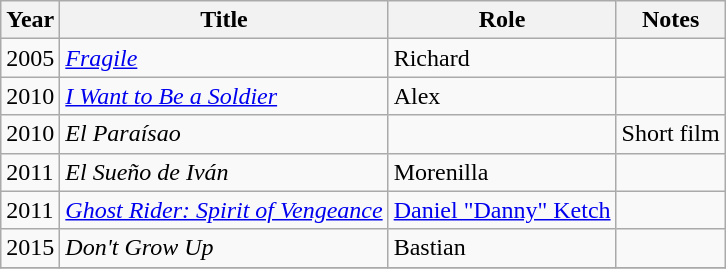<table class="wikitable">
<tr>
<th>Year</th>
<th>Title</th>
<th>Role</th>
<th>Notes</th>
</tr>
<tr>
<td>2005</td>
<td><em><a href='#'>Fragile</a></em></td>
<td>Richard</td>
<td></td>
</tr>
<tr>
<td>2010</td>
<td><em><a href='#'>I Want to Be a Soldier</a></em></td>
<td>Alex</td>
<td></td>
</tr>
<tr>
<td>2010</td>
<td><em>El Paraísao</em></td>
<td></td>
<td>Short film</td>
</tr>
<tr>
<td>2011</td>
<td><em>El Sueño de Iván</em></td>
<td>Morenilla</td>
<td></td>
</tr>
<tr>
<td>2011</td>
<td><em><a href='#'>Ghost Rider: Spirit of Vengeance</a></em></td>
<td><a href='#'>Daniel "Danny" Ketch</a></td>
<td></td>
</tr>
<tr>
<td>2015</td>
<td><em>Don't Grow Up</em></td>
<td>Bastian</td>
<td></td>
</tr>
<tr>
</tr>
</table>
